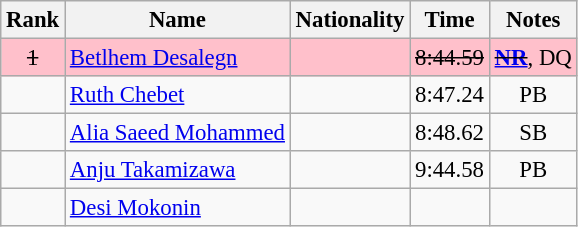<table class="wikitable sortable" style="text-align:center;font-size:95%">
<tr>
<th>Rank</th>
<th>Name</th>
<th>Nationality</th>
<th>Time</th>
<th>Notes</th>
</tr>
<tr bgcolor=pink>
<td><s>1 </s></td>
<td align=left><a href='#'>Betlhem Desalegn</a></td>
<td align=left></td>
<td><s>8:44.59 </s></td>
<td><s><strong><a href='#'>NR</a></strong></s>, DQ</td>
</tr>
<tr>
<td></td>
<td align=left><a href='#'>Ruth Chebet</a></td>
<td align=left></td>
<td>8:47.24</td>
<td>PB</td>
</tr>
<tr>
<td></td>
<td align=left><a href='#'>Alia Saeed Mohammed</a></td>
<td align=left></td>
<td>8:48.62</td>
<td>SB</td>
</tr>
<tr>
<td></td>
<td align=left><a href='#'>Anju Takamizawa</a></td>
<td align=left></td>
<td>9:44.58</td>
<td>PB</td>
</tr>
<tr>
<td></td>
<td align=left><a href='#'>Desi Mokonin</a></td>
<td align=left></td>
<td></td>
<td></td>
</tr>
</table>
